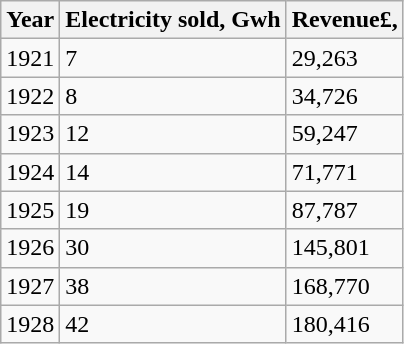<table class="wikitable">
<tr>
<th>Year</th>
<th>Electricity sold, Gwh</th>
<th>Revenue£,</th>
</tr>
<tr>
<td>1921</td>
<td>7</td>
<td>29,263</td>
</tr>
<tr>
<td>1922</td>
<td>8</td>
<td>34,726</td>
</tr>
<tr>
<td>1923</td>
<td>12</td>
<td>59,247</td>
</tr>
<tr>
<td>1924</td>
<td>14</td>
<td>71,771</td>
</tr>
<tr>
<td>1925</td>
<td>19</td>
<td>87,787</td>
</tr>
<tr>
<td>1926</td>
<td>30</td>
<td>145,801</td>
</tr>
<tr>
<td>1927</td>
<td>38</td>
<td>168,770</td>
</tr>
<tr>
<td>1928</td>
<td>42</td>
<td>180,416</td>
</tr>
</table>
